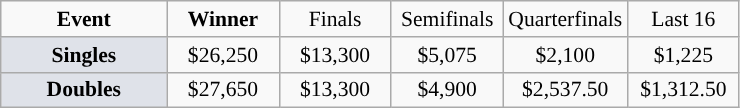<table class=wikitable style="font-size:90%;text-align:center">
<tr>
<td style="width:104px;"><strong>Event</strong></td>
<td style="width:68px;"><strong>Winner</strong></td>
<td style="width:68px;">Finals</td>
<td style="width:68px;">Semifinals</td>
<td style="width:68px;">Quarterfinals</td>
<td style="width:68px;">Last 16</td>
</tr>
<tr>
<td style="background:#dfe2e9;"><strong>Singles</strong></td>
<td>$26,250</td>
<td>$13,300</td>
<td>$5,075</td>
<td>$2,100</td>
<td>$1,225</td>
</tr>
<tr>
<td style="background:#dfe2e9;"><strong>Doubles</strong></td>
<td>$27,650</td>
<td>$13,300</td>
<td>$4,900</td>
<td>$2,537.50</td>
<td>$1,312.50</td>
</tr>
</table>
